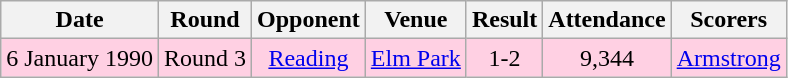<table class="wikitable sortable" style="font-size:100%; text-align:center">
<tr>
<th>Date</th>
<th>Round</th>
<th>Opponent</th>
<th>Venue</th>
<th>Result</th>
<th>Attendance</th>
<th>Scorers</th>
</tr>
<tr style="background-color: #ffd0e3;">
<td>6 January 1990</td>
<td>Round 3</td>
<td><a href='#'>Reading</a></td>
<td><a href='#'>Elm Park</a></td>
<td>1-2</td>
<td>9,344</td>
<td><a href='#'>Armstrong</a></td>
</tr>
</table>
